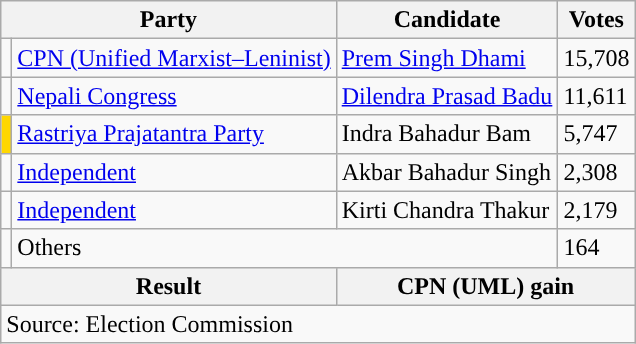<table class="wikitable">
<tr>
<th colspan="2">Party</th>
<th>Candidate</th>
<th>Votes</th>
</tr>
<tr>
<td style="background-color:"></td>
<td><a href='#'>CPN (Unified Marxist–Leninist)</a></td>
<td><a href='#'>Prem Singh Dhami</a></td>
<td>15,708</td>
</tr>
<tr>
<td style="background-color:"></td>
<td><a href='#'>Nepali Congress</a></td>
<td><a href='#'>Dilendra Prasad Badu</a></td>
<td>11,611</td>
</tr>
<tr>
<td style="background-color:gold"></td>
<td><a href='#'>Rastriya Prajatantra Party</a></td>
<td>Indra Bahadur Bam</td>
<td>5,747</td>
</tr>
<tr>
<td style="background-color:"></td>
<td><a href='#'>Independent</a></td>
<td>Akbar Bahadur Singh</td>
<td>2,308</td>
</tr>
<tr>
<td style="background-color:"></td>
<td><a href='#'>Independent</a></td>
<td>Kirti Chandra Thakur</td>
<td>2,179</td>
</tr>
<tr>
<td></td>
<td colspan="2">Others</td>
<td>164</td>
</tr>
<tr>
<th colspan="2">Result</th>
<th colspan="2">CPN (UML) gain</th>
</tr>
<tr>
<td colspan="4">Source: Election Commission</td>
</tr>
</table>
